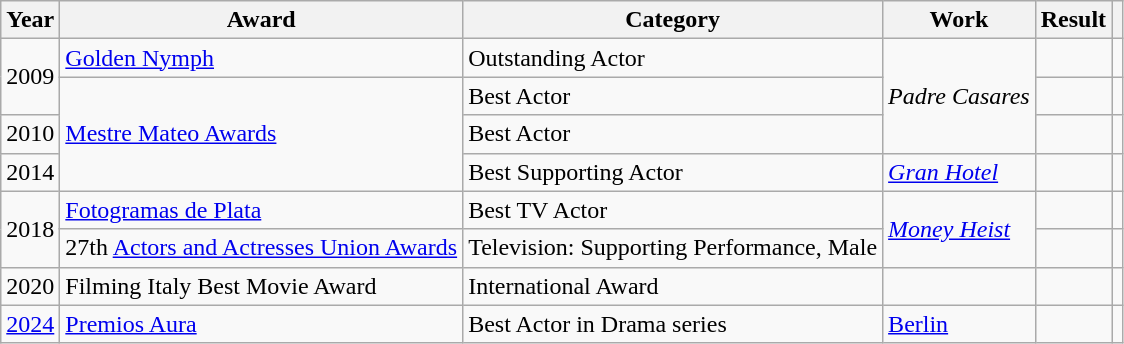<table class="wikitable sortable">
<tr>
<th>Year</th>
<th>Award</th>
<th>Category</th>
<th>Work</th>
<th>Result</th>
<th class="unsortable"></th>
</tr>
<tr>
<td rowspan="2" align = "center">2009</td>
<td><a href='#'>Golden Nymph</a></td>
<td>Outstanding Actor</td>
<td rowspan="3"><em>Padre Casares</em></td>
<td></td>
<td></td>
</tr>
<tr>
<td rowspan="3"><a href='#'>Mestre Mateo Awards</a></td>
<td>Best Actor</td>
<td></td>
<td></td>
</tr>
<tr>
<td align = "center">2010</td>
<td>Best Actor</td>
<td></td>
<td></td>
</tr>
<tr>
<td align = "center">2014</td>
<td>Best Supporting Actor</td>
<td><em><a href='#'>Gran Hotel</a></em></td>
<td></td>
<td></td>
</tr>
<tr>
<td rowspan="2">2018</td>
<td><a href='#'>Fotogramas de Plata</a></td>
<td>Best TV Actor</td>
<td rowspan="2"><em><a href='#'>Money Heist</a></em></td>
<td></td>
<td></td>
</tr>
<tr>
<td>27th <a href='#'>Actors and Actresses Union Awards</a></td>
<td>Television: Supporting Performance, Male</td>
<td></td>
<td></td>
</tr>
<tr>
<td align = "center">2020</td>
<td>Filming Italy Best Movie Award</td>
<td>International Award</td>
<td></td>
<td></td>
<td></td>
</tr>
<tr>
<td><a href='#'>2024</a></td>
<td><a href='#'>Premios Aura</a></td>
<td>Best Actor in Drama series</td>
<td><a href='#'>Berlin</a></td>
<td></td>
<td></td>
</tr>
</table>
